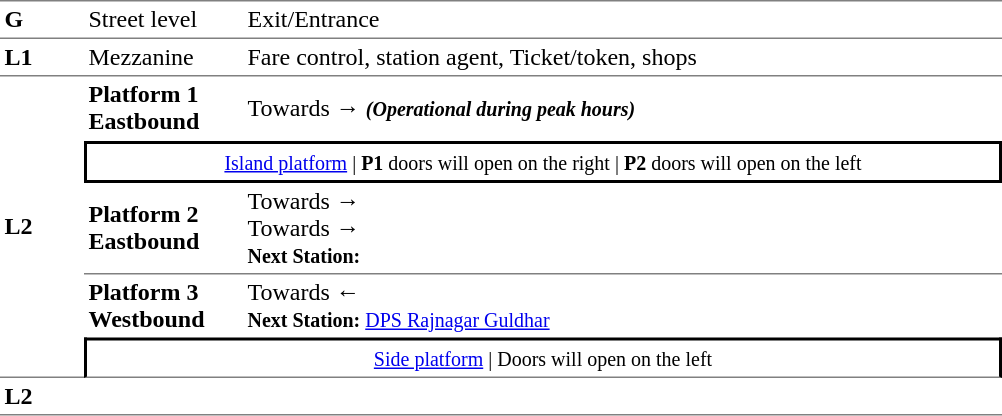<table border="0" cellspacing="0" cellpadding="3">
<tr>
<td width="50" valign="top" style="border-top:solid 1px gray;border-bottom:solid 1px gray;"><strong>G</strong></td>
<td width="100" valign="top" style="border-top:solid 1px gray;border-bottom:solid 1px gray;">Street level</td>
<td width="500" valign="top" style="border-top:solid 1px gray;border-bottom:solid 1px gray;">Exit/Entrance</td>
</tr>
<tr>
<td style="border-bottom:solid 1px gray;"><strong>L1</strong></td>
<td style="border-bottom:solid 1px gray;">Mezzanine</td>
<td style="border-bottom:solid 1px gray;">Fare control, station agent, Ticket/token, shops</td>
</tr>
<tr>
<td rowspan="5" style="border-bottom:solid 1px grey;text-align:left;"><strong>L2</strong></td>
<td width="100" style="border-bottom:solid 1px white;"><span><strong>Platform 1</strong><br><strong>Eastbound</strong></span></td>
<td width="500" style="border-bottom:solid 1px white;">Towards →   <small><strong><em>(Operational during peak hours)</em></strong></small></td>
</tr>
<tr>
<td colspan="2" style="border-top:solid 2px black;border-right:solid 2px black;border-left:solid 2px black;border-bottom:solid 2px black;text-align:center;"><small><a href='#'>Island platform</a> | <strong>P1</strong> doors will open on the right | <strong>P2</strong> doors will open on the left</small> </td>
</tr>
<tr>
<td style="border-bottom:solid 1px gray;" width=100><span><strong>Platform 2</strong><br><strong>Eastbound</strong></span></td>
<td style="border-bottom:solid 1px gray;" width=500>Towards →   <br>Towards →  <br><small><strong>Next Station:</strong> </small></td>
</tr>
<tr>
<td width="100"><span><strong>Platform 3</strong><br><strong>Westbound</strong></span></td>
<td width="500">Towards ←  <br><small><strong>Next Station:</strong> <a href='#'>DPS Rajnagar Guldhar</a></small></td>
</tr>
<tr>
<td colspan="2" style="border-top:solid 2px black;border-right:solid 2px black;border-left:solid 2px black;border-bottom:solid 1px gray;text-align:center;"><small><a href='#'>Side platform</a> | Doors will open on the left </small></td>
</tr>
<tr>
<td style="border-bottom:solid 1px gray;" width=50 rowspan=2 valign=top><strong>L2</strong></td>
<td style="border-bottom:solid 1px gray;" width=100></td>
<td style="border-bottom:solid 1px gray;" width=500></td>
</tr>
<tr>
</tr>
</table>
